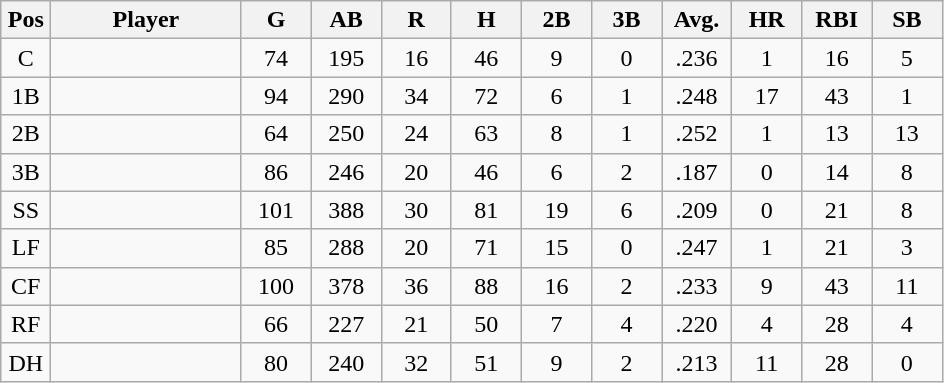<table class="wikitable sortable">
<tr>
<th bgcolor="#DDDDFF" width="5%">Pos</th>
<th bgcolor="#DDDDFF" width="19%">Player</th>
<th bgcolor="#DDDDFF" width="7%">G</th>
<th bgcolor="#DDDDFF" width="7%">AB</th>
<th bgcolor="#DDDDFF" width="7%">R</th>
<th bgcolor="#DDDDFF" width="7%">H</th>
<th bgcolor="#DDDDFF" width="7%">2B</th>
<th bgcolor="#DDDDFF" width="7%">3B</th>
<th bgcolor="#DDDDFF" width="7%">Avg.</th>
<th bgcolor="#DDDDFF" width="7%">HR</th>
<th bgcolor="#DDDDFF" width="7%">RBI</th>
<th bgcolor="#DDDDFF" width="7%">SB</th>
</tr>
<tr align="center">
<td>C</td>
<td></td>
<td>74</td>
<td>195</td>
<td>16</td>
<td>46</td>
<td>9</td>
<td>0</td>
<td>.236</td>
<td>1</td>
<td>16</td>
<td>5</td>
</tr>
<tr align="center">
<td>1B</td>
<td></td>
<td>94</td>
<td>290</td>
<td>34</td>
<td>72</td>
<td>6</td>
<td>1</td>
<td>.248</td>
<td>17</td>
<td>43</td>
<td>1</td>
</tr>
<tr align="center">
<td>2B</td>
<td></td>
<td>64</td>
<td>250</td>
<td>24</td>
<td>63</td>
<td>8</td>
<td>1</td>
<td>.252</td>
<td>1</td>
<td>13</td>
<td>13</td>
</tr>
<tr align="center">
<td>3B</td>
<td></td>
<td>86</td>
<td>246</td>
<td>20</td>
<td>46</td>
<td>6</td>
<td>2</td>
<td>.187</td>
<td>0</td>
<td>14</td>
<td>8</td>
</tr>
<tr align="center">
<td>SS</td>
<td></td>
<td>101</td>
<td>388</td>
<td>30</td>
<td>81</td>
<td>19</td>
<td>6</td>
<td>.209</td>
<td>0</td>
<td>21</td>
<td>8</td>
</tr>
<tr align="center">
<td>LF</td>
<td></td>
<td>85</td>
<td>288</td>
<td>20</td>
<td>71</td>
<td>15</td>
<td>0</td>
<td>.247</td>
<td>1</td>
<td>21</td>
<td>3</td>
</tr>
<tr align="center">
<td>CF</td>
<td></td>
<td>100</td>
<td>378</td>
<td>36</td>
<td>88</td>
<td>16</td>
<td>2</td>
<td>.233</td>
<td>9</td>
<td>43</td>
<td>11</td>
</tr>
<tr align="center">
<td>RF</td>
<td></td>
<td>66</td>
<td>227</td>
<td>21</td>
<td>50</td>
<td>7</td>
<td>4</td>
<td>.220</td>
<td>4</td>
<td>28</td>
<td>4</td>
</tr>
<tr align="center">
<td>DH</td>
<td></td>
<td>80</td>
<td>240</td>
<td>32</td>
<td>51</td>
<td>9</td>
<td>2</td>
<td>.213</td>
<td>11</td>
<td>28</td>
<td>0</td>
</tr>
</table>
